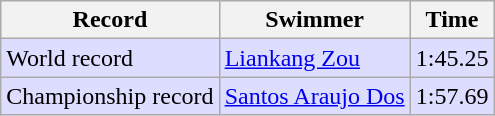<table class='wikitable' style='text-align:left'>
<tr>
<th>Record</th>
<th>Swimmer</th>
<th>Time</th>
</tr>
<tr bgcolor=ddddff>
<td>World record</td>
<td><a href='#'>Liankang Zou</a>   </td>
<td>1:45.25</td>
</tr>
<tr bgcolor=ddddff>
<td>Championship record</td>
<td><a href='#'>Santos Araujo Dos</a>  </td>
<td>1:57.69</td>
</tr>
</table>
